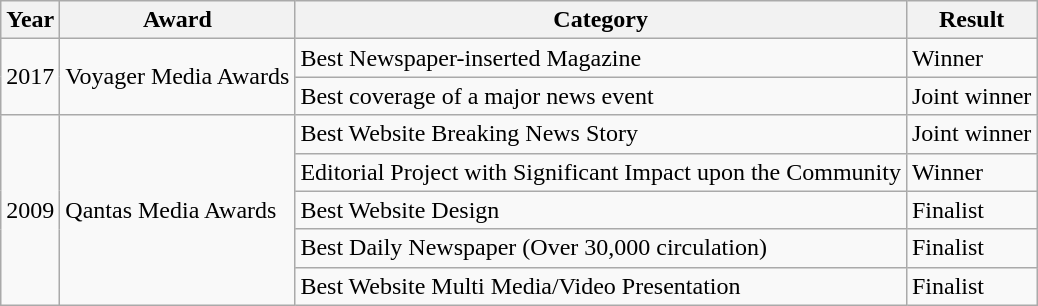<table class="wikitable">
<tr>
<th>Year</th>
<th>Award</th>
<th>Category</th>
<th>Result</th>
</tr>
<tr>
<td rowspan="2">2017</td>
<td rowspan="2">Voyager Media Awards</td>
<td>Best Newspaper-inserted Magazine</td>
<td>Winner</td>
</tr>
<tr>
<td>Best coverage of a major news event</td>
<td>Joint winner</td>
</tr>
<tr>
<td rowspan="5">2009</td>
<td rowspan="5">Qantas Media Awards</td>
<td>Best Website Breaking News Story</td>
<td>Joint winner</td>
</tr>
<tr>
<td>Editorial Project with Significant Impact upon the Community</td>
<td>Winner</td>
</tr>
<tr>
<td>Best Website Design</td>
<td>Finalist</td>
</tr>
<tr>
<td>Best Daily Newspaper (Over 30,000 circulation)</td>
<td>Finalist</td>
</tr>
<tr>
<td>Best Website Multi Media/Video Presentation</td>
<td>Finalist</td>
</tr>
</table>
